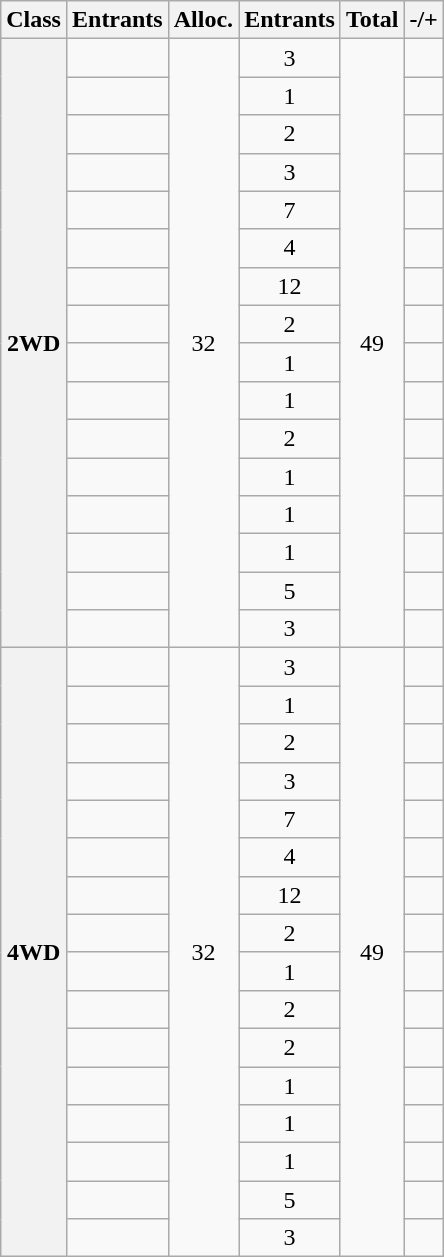<table class="wikitable">
<tr>
<th>Class</th>
<th>Entrants</th>
<th align="center">Alloc.</th>
<th align="center">Entrants</th>
<th align="center">Total</th>
<th align="center">-/+</th>
</tr>
<tr>
<th align="center" rowspan=16>2WD</th>
<td></td>
<td align="center" rowspan=16>32</td>
<td align="center">3</td>
<td align="center" rowspan=16>49</td>
<td align="center"></td>
</tr>
<tr>
<td></td>
<td align="center">1</td>
<td align="center"></td>
</tr>
<tr>
<td></td>
<td align="center">2</td>
<td align="center"></td>
</tr>
<tr>
<td></td>
<td align="center">3</td>
<td align="center"></td>
</tr>
<tr>
<td></td>
<td align="center">7</td>
<td align="center"></td>
</tr>
<tr>
<td></td>
<td align="center">4</td>
<td align="center"></td>
</tr>
<tr>
<td></td>
<td align="center">12</td>
<td align="center"></td>
</tr>
<tr>
<td></td>
<td align="center">2</td>
<td align="center"></td>
</tr>
<tr>
<td></td>
<td align="center">1</td>
<td align="center"></td>
</tr>
<tr>
<td></td>
<td align="center">1</td>
<td align="center"></td>
</tr>
<tr>
<td></td>
<td align="center">2</td>
<td align="center"></td>
</tr>
<tr>
<td></td>
<td align="center">1</td>
<td align="center"></td>
</tr>
<tr>
<td></td>
<td align="center">1</td>
<td align="center"></td>
</tr>
<tr>
<td></td>
<td align="center">1</td>
<td align="center"></td>
</tr>
<tr>
<td></td>
<td align="center">5</td>
<td align="center"></td>
</tr>
<tr>
<td></td>
<td align="center">3</td>
<td align="center"></td>
</tr>
<tr>
<th align="center" rowspan=16>4WD</th>
<td></td>
<td align="center" rowspan=16>32</td>
<td align="center">3</td>
<td align="center" rowspan=16>49</td>
<td align="center"></td>
</tr>
<tr>
<td></td>
<td align="center">1</td>
<td align="center"></td>
</tr>
<tr>
<td></td>
<td align="center">2</td>
<td align="center"></td>
</tr>
<tr>
<td></td>
<td align="center">3</td>
<td align="center"></td>
</tr>
<tr>
<td></td>
<td align="center">7</td>
<td align="center"></td>
</tr>
<tr>
<td></td>
<td align="center">4</td>
<td align="center"></td>
</tr>
<tr>
<td></td>
<td align="center">12</td>
<td align="center"></td>
</tr>
<tr>
<td></td>
<td align="center">2</td>
<td align="center"></td>
</tr>
<tr>
<td></td>
<td align="center">1</td>
<td align="center"></td>
</tr>
<tr>
<td></td>
<td align="center">2</td>
<td align="center"></td>
</tr>
<tr>
<td></td>
<td align="center">2</td>
<td align="center"></td>
</tr>
<tr>
<td></td>
<td align="center">1</td>
<td align="center"></td>
</tr>
<tr>
<td></td>
<td align="center">1</td>
<td align="center"></td>
</tr>
<tr>
<td></td>
<td align="center">1</td>
<td align="center"></td>
</tr>
<tr>
<td></td>
<td align="center">5</td>
<td align="center"></td>
</tr>
<tr>
<td></td>
<td align="center">3</td>
<td align="center"></td>
</tr>
</table>
